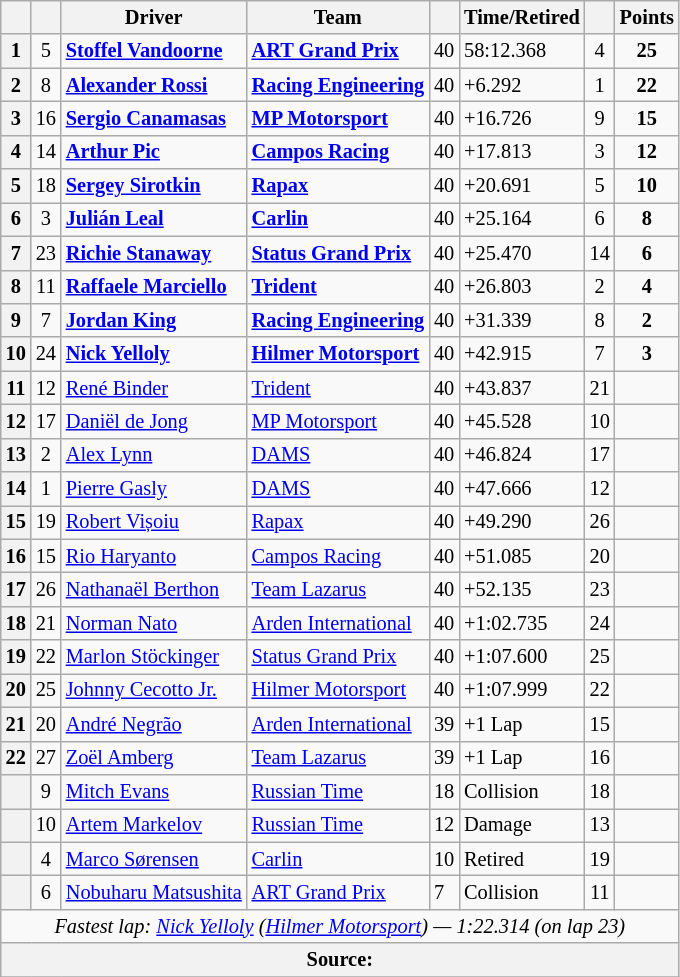<table class="wikitable sortable" style="font-size:85%">
<tr>
<th scope="col"></th>
<th scope="col"></th>
<th scope="col">Driver</th>
<th scope="col">Team</th>
<th scope="col" class="unsortable"></th>
<th scope="col" class="unsortable">Time/Retired</th>
<th scope="col"></th>
<th scope="col">Points</th>
</tr>
<tr>
<th scope="row">1</th>
<td align="center">5</td>
<td data-sort-value="VAN"> <strong><a href='#'>Stoffel Vandoorne</a></strong></td>
<td><strong><a href='#'>ART Grand Prix</a></strong></td>
<td>40</td>
<td>58:12.368</td>
<td align="center">4</td>
<td align="center"><strong>25</strong></td>
</tr>
<tr>
<th scope="row">2</th>
<td align="center">8</td>
<td data-sort-value="ROS"> <strong><a href='#'>Alexander Rossi</a></strong></td>
<td><strong><a href='#'>Racing Engineering</a></strong></td>
<td>40</td>
<td>+6.292</td>
<td align="center">1</td>
<td align="center"><strong>22</strong></td>
</tr>
<tr>
<th scope="row">3</th>
<td align="center">16</td>
<td data-sort-value="CAN"> <strong><a href='#'>Sergio Canamasas</a></strong></td>
<td><strong><a href='#'>MP Motorsport</a></strong></td>
<td>40</td>
<td>+16.726</td>
<td align="center">9</td>
<td align="center"><strong>15</strong></td>
</tr>
<tr>
<th scope="row">4</th>
<td align="center">14</td>
<td data-sort-value="PIC"> <strong><a href='#'>Arthur Pic</a></strong></td>
<td><strong><a href='#'>Campos Racing</a></strong></td>
<td>40</td>
<td>+17.813</td>
<td align="center">3</td>
<td align="center"><strong>12</strong></td>
</tr>
<tr>
<th scope="row">5</th>
<td align="center">18</td>
<td data-sort-value="SIR"> <strong><a href='#'>Sergey Sirotkin</a></strong></td>
<td><strong><a href='#'>Rapax</a></strong></td>
<td>40</td>
<td>+20.691</td>
<td align="center">5</td>
<td align="center"><strong>10</strong></td>
</tr>
<tr>
<th scope="row">6</th>
<td align="center">3</td>
<td data-sort-value="LEA"> <strong><a href='#'>Julián Leal</a></strong></td>
<td><strong><a href='#'>Carlin</a></strong></td>
<td>40</td>
<td>+25.164</td>
<td align="center">6</td>
<td align="center"><strong>8</strong></td>
</tr>
<tr>
<th scope="row">7</th>
<td align="center">23</td>
<td data-sort-value="STA"> <strong><a href='#'>Richie Stanaway</a></strong></td>
<td><strong><a href='#'>Status Grand Prix</a></strong></td>
<td>40</td>
<td>+25.470</td>
<td align="center">14</td>
<td align="center"><strong>6</strong></td>
</tr>
<tr>
<th scope="row">8</th>
<td align="center">11</td>
<td data-sort-value="MAR"> <strong><a href='#'>Raffaele Marciello</a></strong></td>
<td><strong><a href='#'>Trident</a></strong></td>
<td>40</td>
<td>+26.803</td>
<td align="center">2</td>
<td align="center"><strong>4</strong></td>
</tr>
<tr>
<th scope="row">9</th>
<td align="center">7</td>
<td data-sort-value="KIN"> <strong><a href='#'>Jordan King</a></strong></td>
<td><strong><a href='#'>Racing Engineering</a></strong></td>
<td>40</td>
<td>+31.339</td>
<td align="center">8</td>
<td align="center"><strong>2</strong></td>
</tr>
<tr>
<th scope="row">10</th>
<td align="center">24</td>
<td data-sort-value="YEL"> <strong><a href='#'>Nick Yelloly</a></strong></td>
<td><strong><a href='#'>Hilmer Motorsport</a></strong></td>
<td>40</td>
<td>+42.915</td>
<td align="center">7</td>
<td align="center"><strong>3</strong></td>
</tr>
<tr>
<th scope="row">11</th>
<td align="center">12</td>
<td data-sort-value="BIN"> <a href='#'>René Binder</a></td>
<td><a href='#'>Trident</a></td>
<td>40</td>
<td>+43.837</td>
<td align="center">21</td>
<td></td>
</tr>
<tr>
<th scope="row">12</th>
<td align="center">17</td>
<td data-sort-value="DEJ"> <a href='#'>Daniël de Jong</a></td>
<td><a href='#'>MP Motorsport</a></td>
<td>40</td>
<td>+45.528</td>
<td align="center">10</td>
<td></td>
</tr>
<tr>
<th scope="row">13</th>
<td align="center">2</td>
<td data-sort-value="LYN"> <a href='#'>Alex Lynn</a></td>
<td><a href='#'>DAMS</a></td>
<td>40</td>
<td>+46.824</td>
<td align="center">17</td>
<td></td>
</tr>
<tr>
<th scope="row">14</th>
<td align="center">1</td>
<td data-sort-value="GAS"> <a href='#'>Pierre Gasly</a></td>
<td><a href='#'>DAMS</a></td>
<td>40</td>
<td>+47.666</td>
<td align="center">12</td>
<td></td>
</tr>
<tr>
<th scope="row">15</th>
<td align="center">19</td>
<td data-sort-value="VIS"> <a href='#'>Robert Vișoiu</a></td>
<td><a href='#'>Rapax</a></td>
<td>40</td>
<td>+49.290</td>
<td align="center">26</td>
<td></td>
</tr>
<tr>
<th scope="row">16</th>
<td align="center">15</td>
<td data-sort-value="HAR"> <a href='#'>Rio Haryanto</a></td>
<td><a href='#'>Campos Racing</a></td>
<td>40</td>
<td>+51.085</td>
<td align="center">20</td>
<td></td>
</tr>
<tr>
<th scope="row">17</th>
<td align="center">26</td>
<td data-sort-value="BER"> <a href='#'>Nathanaël Berthon</a></td>
<td><a href='#'>Team Lazarus</a></td>
<td>40</td>
<td>+52.135</td>
<td align="center">23</td>
<td></td>
</tr>
<tr>
<th scope="row">18</th>
<td align="center">21</td>
<td data-sort-value="NAT"> <a href='#'>Norman Nato</a></td>
<td><a href='#'>Arden International</a></td>
<td>40</td>
<td>+1:02.735</td>
<td align="center">24</td>
<td></td>
</tr>
<tr>
<th scope="row">19</th>
<td align="center">22</td>
<td data-sort-value="STO"> <a href='#'>Marlon Stöckinger</a></td>
<td><a href='#'>Status Grand Prix</a></td>
<td>40</td>
<td>+1:07.600</td>
<td align="center">25</td>
<td></td>
</tr>
<tr>
<th scope="row">20</th>
<td align="center">25</td>
<td data-sort-value="CEC"> <a href='#'>Johnny Cecotto Jr.</a></td>
<td><a href='#'>Hilmer Motorsport</a></td>
<td>40</td>
<td>+1:07.999</td>
<td align="center">22</td>
<td></td>
</tr>
<tr>
<th scope="row">21</th>
<td align="center">20</td>
<td data-sort-value="NEG"> <a href='#'>André Negrão</a></td>
<td><a href='#'>Arden International</a></td>
<td>39</td>
<td>+1 Lap</td>
<td align="center">15</td>
<td></td>
</tr>
<tr>
<th scope="row">22</th>
<td align="center">27</td>
<td data-sort-value="AMB"> <a href='#'>Zoël Amberg</a></td>
<td><a href='#'>Team Lazarus</a></td>
<td>39</td>
<td>+1 Lap</td>
<td align="center">16</td>
<td></td>
</tr>
<tr>
<th scope="row" data-sort-value="23"></th>
<td align="center">9</td>
<td data-sort-value="EVA"> <a href='#'>Mitch Evans</a></td>
<td><a href='#'>Russian Time</a></td>
<td>18</td>
<td>Collision</td>
<td align="center">18</td>
<td></td>
</tr>
<tr>
<th scope="row" data-sort-value="24"></th>
<td align="center">10</td>
<td data-sort-value="MAR"> <a href='#'>Artem Markelov</a></td>
<td><a href='#'>Russian Time</a></td>
<td>12</td>
<td>Damage</td>
<td align="center">13</td>
<td></td>
</tr>
<tr>
<th scope="row" data-sort-value="25"></th>
<td align="center">4</td>
<td data-sort-value="SOR"> <a href='#'>Marco Sørensen</a></td>
<td><a href='#'>Carlin</a></td>
<td>10</td>
<td>Retired</td>
<td align="center">19</td>
<td></td>
</tr>
<tr>
<th scope="row" data-sort-value="26"></th>
<td align="center">6</td>
<td data-sort-value="MAT"> <a href='#'>Nobuharu Matsushita</a></td>
<td><a href='#'>ART Grand Prix</a></td>
<td>7</td>
<td>Collision</td>
<td align="center">11</td>
<td></td>
</tr>
<tr class="sortbottom">
<td colspan="8" align="center"><em>Fastest lap: <a href='#'>Nick Yelloly</a> (<a href='#'>Hilmer Motorsport</a>) — 1:22.314 (on lap 23)</em></td>
</tr>
<tr class="sortbottom">
<th colspan="8">Source:</th>
</tr>
<tr>
</tr>
</table>
